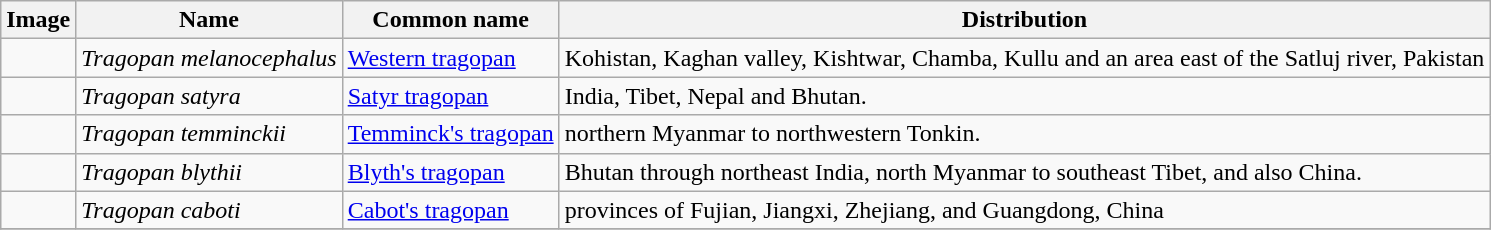<table class="wikitable sortable">
<tr>
<th>Image</th>
<th>Name</th>
<th>Common name</th>
<th>Distribution</th>
</tr>
<tr>
<td></td>
<td><em>Tragopan melanocephalus</em></td>
<td><a href='#'>Western tragopan</a></td>
<td>Kohistan, Kaghan valley, Kishtwar, Chamba, Kullu and an area east of the Satluj river, Pakistan</td>
</tr>
<tr>
<td></td>
<td><em>Tragopan satyra</em></td>
<td><a href='#'>Satyr tragopan</a></td>
<td>India, Tibet, Nepal and Bhutan.</td>
</tr>
<tr>
<td></td>
<td><em>Tragopan temminckii</em></td>
<td><a href='#'>Temminck's tragopan</a></td>
<td>northern Myanmar to northwestern Tonkin.</td>
</tr>
<tr>
<td></td>
<td><em>Tragopan blythii</em></td>
<td><a href='#'>Blyth's tragopan</a></td>
<td>Bhutan through northeast India, north Myanmar to southeast Tibet, and also China.</td>
</tr>
<tr>
<td></td>
<td><em>Tragopan caboti</em></td>
<td><a href='#'>Cabot's tragopan</a></td>
<td>provinces of Fujian, Jiangxi, Zhejiang, and Guangdong, China</td>
</tr>
<tr>
</tr>
</table>
